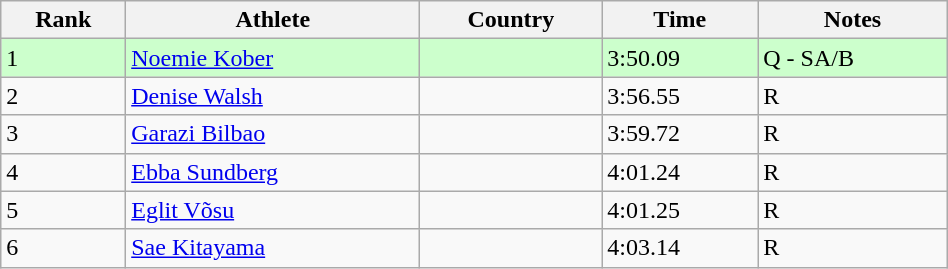<table class="wikitable" width=50%>
<tr>
<th>Rank</th>
<th>Athlete</th>
<th>Country</th>
<th>Time</th>
<th>Notes</th>
</tr>
<tr bgcolor=ccffcc>
<td>1</td>
<td><a href='#'>Noemie Kober</a></td>
<td></td>
<td>3:50.09</td>
<td>Q - SA/B</td>
</tr>
<tr>
<td>2</td>
<td><a href='#'>Denise Walsh</a></td>
<td></td>
<td>3:56.55</td>
<td>R</td>
</tr>
<tr>
<td>3</td>
<td><a href='#'>Garazi Bilbao</a></td>
<td></td>
<td>3:59.72</td>
<td>R</td>
</tr>
<tr>
<td>4</td>
<td><a href='#'>Ebba Sundberg</a></td>
<td></td>
<td>4:01.24</td>
<td>R</td>
</tr>
<tr>
<td>5</td>
<td><a href='#'>Eglit Võsu</a></td>
<td></td>
<td>4:01.25</td>
<td>R</td>
</tr>
<tr>
<td>6</td>
<td><a href='#'>Sae Kitayama</a></td>
<td></td>
<td>4:03.14</td>
<td>R</td>
</tr>
</table>
